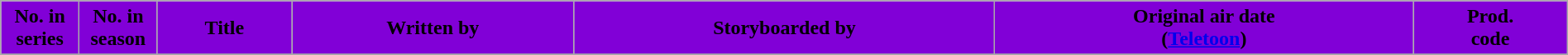<table class="wikitable plainrowheaders" style="width:100%;margin:auto;">
<tr>
<th scope="col" style="background:#8100D7; color:black; width:5%;">No. in<br>series</th>
<th scope="col" style="background:#8100D7; color:black; width:5%;">No. in<br>season</th>
<th scope="col" style="background:#8100D7; color:black;">Title</th>
<th scope="col" style="background:#8100D7; color:black;">Written by</th>
<th scope="col" style="background:#8100D7; color:black;">Storyboarded by</th>
<th scope="col" style="background:#8100D7; color:black;">Original air date<br>(<a href='#'>Teletoon</a>)</th>
<th scope="col" style="background:#8100D7; color:black;">Prod.<br>code</th>
</tr>
<tr>
</tr>
</table>
